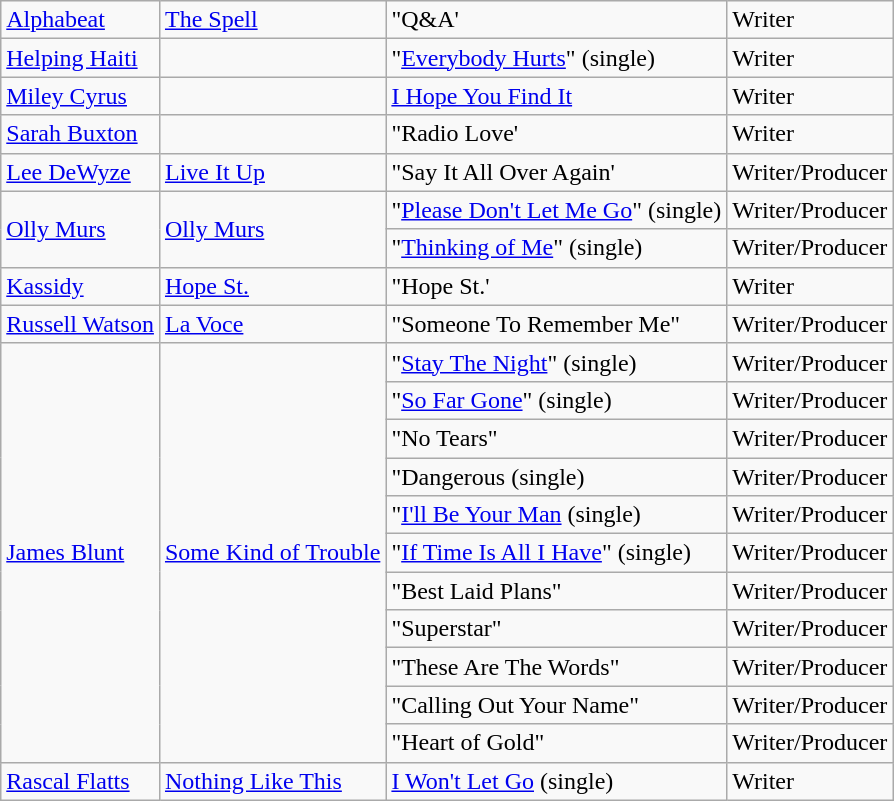<table class="wikitable">
<tr>
<td><a href='#'>Alphabeat</a></td>
<td><a href='#'>The Spell</a></td>
<td>"Q&A'</td>
<td>Writer</td>
</tr>
<tr>
<td><a href='#'>Helping Haiti</a></td>
<td></td>
<td>"<a href='#'>Everybody Hurts</a>" (single)</td>
<td>Writer</td>
</tr>
<tr>
<td><a href='#'>Miley Cyrus</a></td>
<td></td>
<td><a href='#'>I Hope You Find It</a></td>
<td>Writer</td>
</tr>
<tr>
<td><a href='#'>Sarah Buxton</a></td>
<td></td>
<td>"Radio Love'</td>
<td>Writer</td>
</tr>
<tr>
<td><a href='#'>Lee DeWyze</a></td>
<td><a href='#'>Live It Up</a></td>
<td>"Say It All Over Again'</td>
<td>Writer/Producer</td>
</tr>
<tr>
<td rowspan="2"><a href='#'>Olly Murs</a></td>
<td rowspan="2"><a href='#'>Olly Murs</a></td>
<td>"<a href='#'>Please Don't Let Me Go</a>" (single)</td>
<td>Writer/Producer</td>
</tr>
<tr>
<td>"<a href='#'>Thinking of Me</a>" (single)</td>
<td>Writer/Producer</td>
</tr>
<tr>
<td><a href='#'>Kassidy</a></td>
<td><a href='#'>Hope St.</a></td>
<td>"Hope St.'</td>
<td>Writer</td>
</tr>
<tr>
<td><a href='#'>Russell Watson</a></td>
<td><a href='#'>La Voce</a></td>
<td>"Someone To Remember Me"</td>
<td>Writer/Producer</td>
</tr>
<tr>
<td rowspan="11"><a href='#'>James Blunt</a></td>
<td rowspan="11"><a href='#'>Some Kind of Trouble</a></td>
<td>"<a href='#'>Stay The Night</a>" (single)</td>
<td>Writer/Producer</td>
</tr>
<tr>
<td>"<a href='#'>So Far Gone</a>" (single)</td>
<td>Writer/Producer</td>
</tr>
<tr>
<td>"No Tears"</td>
<td>Writer/Producer</td>
</tr>
<tr>
<td>"Dangerous (single)</td>
<td>Writer/Producer</td>
</tr>
<tr>
<td>"<a href='#'>I'll Be Your Man</a> (single)</td>
<td>Writer/Producer</td>
</tr>
<tr>
<td>"<a href='#'>If Time Is All I Have</a>" (single)</td>
<td>Writer/Producer</td>
</tr>
<tr>
<td>"Best Laid Plans"</td>
<td>Writer/Producer</td>
</tr>
<tr>
<td>"Superstar"</td>
<td>Writer/Producer</td>
</tr>
<tr>
<td>"These Are The Words"</td>
<td>Writer/Producer</td>
</tr>
<tr>
<td>"Calling Out Your Name"</td>
<td>Writer/Producer</td>
</tr>
<tr>
<td>"Heart of Gold"</td>
<td>Writer/Producer</td>
</tr>
<tr>
<td><a href='#'>Rascal Flatts</a></td>
<td><a href='#'>Nothing Like This</a></td>
<td><a href='#'>I Won't Let Go</a> (single)</td>
<td>Writer</td>
</tr>
</table>
